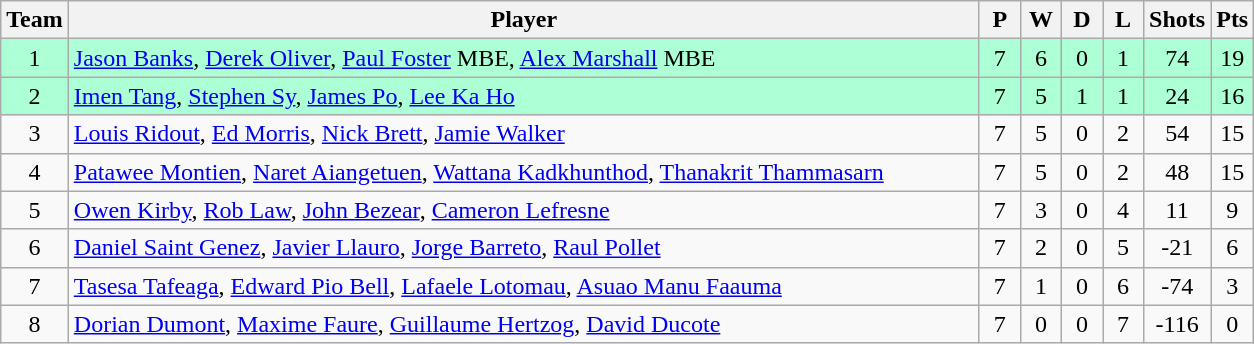<table class="wikitable" style="font-size: 100%">
<tr>
<th width=20>Team</th>
<th width=600>Player</th>
<th width=20>P</th>
<th width=20>W</th>
<th width=20>D</th>
<th width=20>L</th>
<th width=20>Shots</th>
<th width=20>Pts</th>
</tr>
<tr align=center  style="background: #ADFFD6;">
<td>1</td>
<td align="left"> <a href='#'>Jason Banks</a>, <a href='#'>Derek Oliver</a>, <a href='#'>Paul Foster</a> MBE, <a href='#'>Alex Marshall</a> MBE</td>
<td>7</td>
<td>6</td>
<td>0</td>
<td>1</td>
<td>74</td>
<td>19</td>
</tr>
<tr align=center  style="background: #ADFFD6;">
<td>2</td>
<td align="left"> <a href='#'>Imen Tang</a>, <a href='#'>Stephen Sy</a>, <a href='#'>James Po</a>, <a href='#'>Lee Ka Ho</a></td>
<td>7</td>
<td>5</td>
<td>1</td>
<td>1</td>
<td>24</td>
<td>16</td>
</tr>
<tr align=center>
<td>3</td>
<td align="left"> <a href='#'>Louis Ridout</a>, <a href='#'>Ed Morris</a>, <a href='#'>Nick Brett</a>, <a href='#'>Jamie Walker</a></td>
<td>7</td>
<td>5</td>
<td>0</td>
<td>2</td>
<td>54</td>
<td>15</td>
</tr>
<tr align=center>
<td>4</td>
<td align="left"> <a href='#'>Patawee Montien</a>, <a href='#'>Naret Aiangetuen</a>, <a href='#'>Wattana Kadkhunthod</a>, <a href='#'>Thanakrit Thammasarn</a></td>
<td>7</td>
<td>5</td>
<td>0</td>
<td>2</td>
<td>48</td>
<td>15</td>
</tr>
<tr align=center>
<td>5</td>
<td align="left"> <a href='#'>Owen Kirby</a>, <a href='#'>Rob Law</a>, <a href='#'>John Bezear</a>, <a href='#'>Cameron Lefresne</a></td>
<td>7</td>
<td>3</td>
<td>0</td>
<td>4</td>
<td>11</td>
<td>9</td>
</tr>
<tr align=center>
<td>6</td>
<td align="left"> <a href='#'>Daniel Saint Genez</a>, <a href='#'>Javier Llauro</a>, <a href='#'>Jorge Barreto</a>, <a href='#'>Raul Pollet</a></td>
<td>7</td>
<td>2</td>
<td>0</td>
<td>5</td>
<td>-21</td>
<td>6</td>
</tr>
<tr align=center>
<td>7</td>
<td align="left"> <a href='#'>Tasesa Tafeaga</a>, <a href='#'>Edward Pio Bell</a>, <a href='#'>Lafaele Lotomau</a>, <a href='#'>Asuao Manu Faauma</a></td>
<td>7</td>
<td>1</td>
<td>0</td>
<td>6</td>
<td>-74</td>
<td>3</td>
</tr>
<tr align=center>
<td>8</td>
<td align="left"> <a href='#'>Dorian Dumont</a>, <a href='#'>Maxime Faure</a>, <a href='#'>Guillaume Hertzog</a>, <a href='#'>David Ducote</a></td>
<td>7</td>
<td>0</td>
<td>0</td>
<td>7</td>
<td>-116</td>
<td>0</td>
</tr>
</table>
